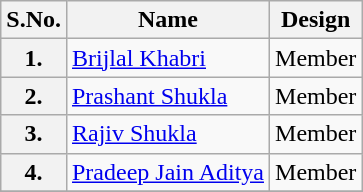<table class="wikitable sortable">
<tr>
<th>S.No.</th>
<th>Name</th>
<th>Design</th>
</tr>
<tr>
<th>1.</th>
<td><a href='#'>Brijlal Khabri</a></td>
<td>Member</td>
</tr>
<tr>
<th>2.</th>
<td><a href='#'>Prashant Shukla</a></td>
<td>Member</td>
</tr>
<tr>
<th>3.</th>
<td><a href='#'>Rajiv Shukla</a></td>
<td>Member</td>
</tr>
<tr>
<th>4.</th>
<td><a href='#'>Pradeep Jain Aditya</a></td>
<td>Member</td>
</tr>
<tr>
</tr>
</table>
